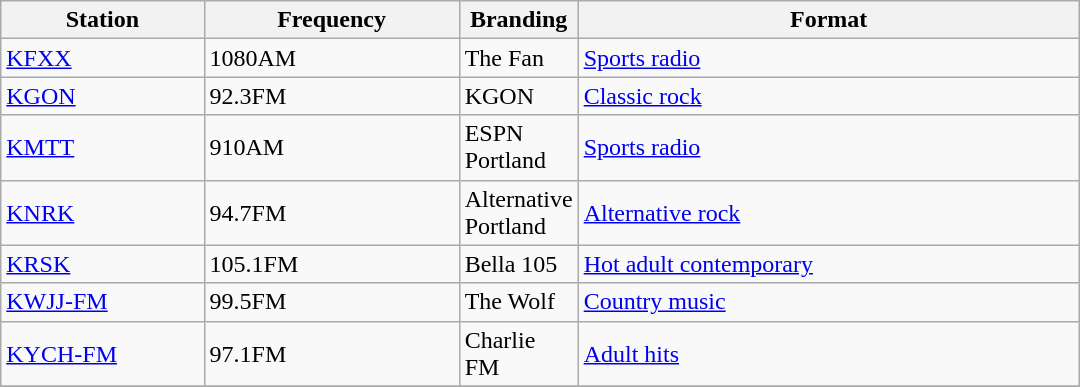<table class="wikitable sortable" style="width:45em;">
<tr>
<th style="width:20%">Station</th>
<th style="width:25%">Frequency</th>
<th style="width:5%">Branding</th>
<th style="width:50%">Format</th>
</tr>
<tr>
<td><a href='#'>KFXX</a></td>
<td>1080AM</td>
<td>The Fan</td>
<td><a href='#'>Sports radio</a></td>
</tr>
<tr>
<td><a href='#'>KGON</a></td>
<td>92.3FM</td>
<td>KGON</td>
<td><a href='#'>Classic rock</a></td>
</tr>
<tr>
<td><a href='#'>KMTT</a></td>
<td>910AM</td>
<td>ESPN Portland</td>
<td><a href='#'>Sports radio</a></td>
</tr>
<tr>
<td><a href='#'>KNRK</a></td>
<td>94.7FM</td>
<td>Alternative Portland</td>
<td><a href='#'>Alternative rock</a></td>
</tr>
<tr>
<td><a href='#'>KRSK</a></td>
<td>105.1FM</td>
<td>Bella 105</td>
<td><a href='#'>Hot adult contemporary</a></td>
</tr>
<tr>
<td><a href='#'>KWJJ-FM</a></td>
<td>99.5FM</td>
<td>The Wolf</td>
<td><a href='#'>Country music</a></td>
</tr>
<tr>
<td><a href='#'>KYCH-FM</a></td>
<td>97.1FM</td>
<td>Charlie FM</td>
<td><a href='#'>Adult hits</a></td>
</tr>
<tr>
</tr>
</table>
